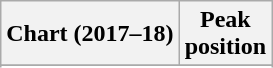<table class="wikitable sortable plainrowheaders" style="text-align:center">
<tr>
<th scope="col">Chart (2017–18)</th>
<th scope="col">Peak<br>position</th>
</tr>
<tr>
</tr>
<tr>
</tr>
<tr>
</tr>
</table>
